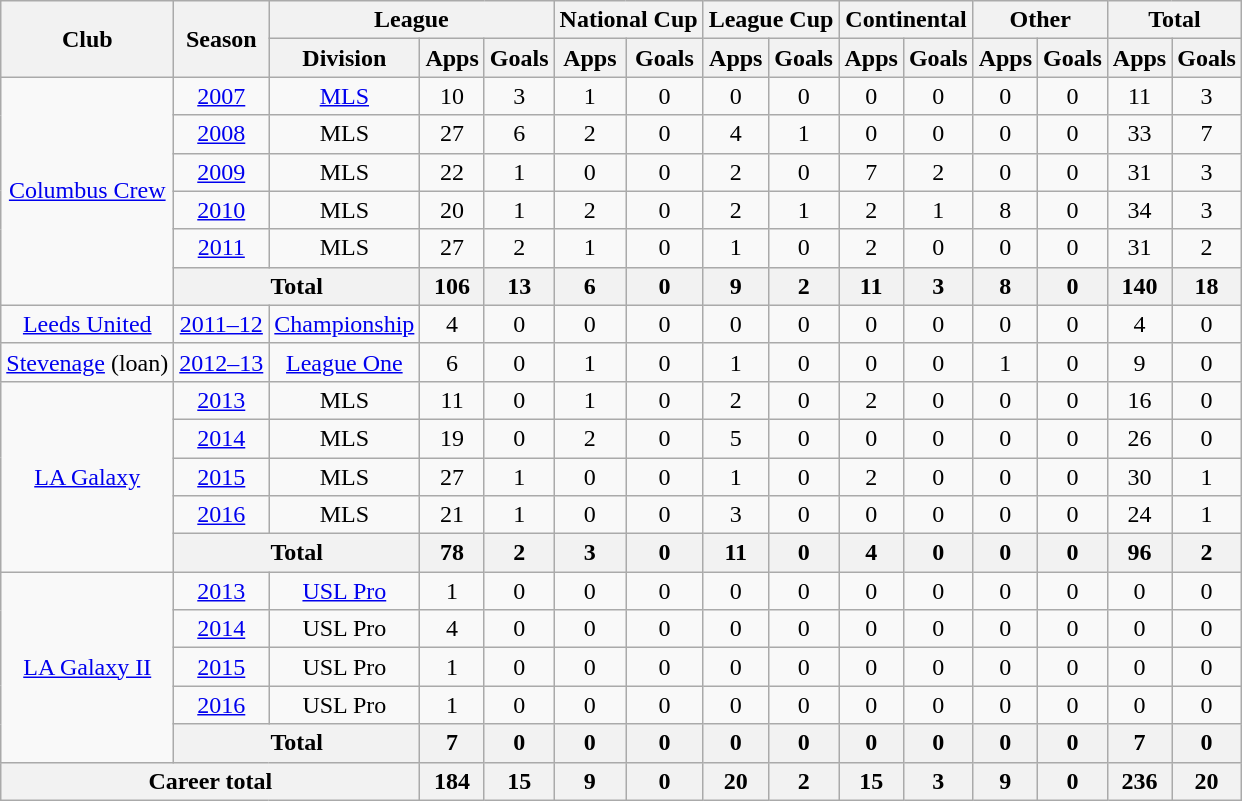<table class="wikitable" style="text-align:center">
<tr>
<th rowspan="2">Club</th>
<th rowspan="2">Season</th>
<th colspan="3">League</th>
<th colspan="2">National Cup</th>
<th colspan="2">League Cup</th>
<th colspan="2">Continental</th>
<th colspan="2">Other</th>
<th colspan="2">Total</th>
</tr>
<tr>
<th>Division</th>
<th>Apps</th>
<th>Goals</th>
<th>Apps</th>
<th>Goals</th>
<th>Apps</th>
<th>Goals</th>
<th>Apps</th>
<th>Goals</th>
<th>Apps</th>
<th>Goals</th>
<th>Apps</th>
<th>Goals</th>
</tr>
<tr>
<td rowspan="6"><a href='#'>Columbus Crew</a></td>
<td><a href='#'>2007</a></td>
<td><a href='#'>MLS</a></td>
<td>10</td>
<td>3</td>
<td>1</td>
<td>0</td>
<td>0</td>
<td>0</td>
<td>0</td>
<td>0</td>
<td>0</td>
<td>0</td>
<td>11</td>
<td>3</td>
</tr>
<tr>
<td><a href='#'>2008</a></td>
<td>MLS</td>
<td>27</td>
<td>6</td>
<td>2</td>
<td>0</td>
<td>4</td>
<td>1</td>
<td>0</td>
<td>0</td>
<td>0</td>
<td>0</td>
<td>33</td>
<td>7</td>
</tr>
<tr>
<td><a href='#'>2009</a></td>
<td>MLS</td>
<td>22</td>
<td>1</td>
<td>0</td>
<td>0</td>
<td>2</td>
<td>0</td>
<td>7</td>
<td>2</td>
<td>0</td>
<td>0</td>
<td>31</td>
<td>3</td>
</tr>
<tr>
<td><a href='#'>2010</a></td>
<td>MLS</td>
<td>20</td>
<td>1</td>
<td>2</td>
<td>0</td>
<td>2</td>
<td>1</td>
<td>2</td>
<td>1</td>
<td>8</td>
<td>0</td>
<td>34</td>
<td>3</td>
</tr>
<tr>
<td><a href='#'>2011</a></td>
<td>MLS</td>
<td>27</td>
<td>2</td>
<td>1</td>
<td>0</td>
<td>1</td>
<td>0</td>
<td>2</td>
<td>0</td>
<td>0</td>
<td>0</td>
<td>31</td>
<td>2</td>
</tr>
<tr>
<th colspan="2">Total</th>
<th>106</th>
<th>13</th>
<th>6</th>
<th>0</th>
<th>9</th>
<th>2</th>
<th>11</th>
<th>3</th>
<th>8</th>
<th>0</th>
<th>140</th>
<th>18</th>
</tr>
<tr>
<td><a href='#'>Leeds United</a></td>
<td><a href='#'>2011–12</a></td>
<td><a href='#'>Championship</a></td>
<td>4</td>
<td>0</td>
<td>0</td>
<td>0</td>
<td>0</td>
<td>0</td>
<td>0</td>
<td>0</td>
<td>0</td>
<td>0</td>
<td>4</td>
<td>0</td>
</tr>
<tr>
<td><a href='#'>Stevenage</a> (loan)</td>
<td><a href='#'>2012–13</a></td>
<td><a href='#'>League One</a></td>
<td>6</td>
<td>0</td>
<td>1</td>
<td>0</td>
<td>1</td>
<td>0</td>
<td>0</td>
<td>0</td>
<td>1</td>
<td>0</td>
<td>9</td>
<td>0</td>
</tr>
<tr>
<td rowspan="5"><a href='#'>LA Galaxy</a></td>
<td><a href='#'>2013</a></td>
<td>MLS</td>
<td>11</td>
<td>0</td>
<td>1</td>
<td>0</td>
<td>2</td>
<td>0</td>
<td>2</td>
<td>0</td>
<td>0</td>
<td>0</td>
<td>16</td>
<td>0</td>
</tr>
<tr>
<td><a href='#'>2014</a></td>
<td>MLS</td>
<td>19</td>
<td>0</td>
<td>2</td>
<td>0</td>
<td>5</td>
<td>0</td>
<td>0</td>
<td>0</td>
<td>0</td>
<td>0</td>
<td>26</td>
<td>0</td>
</tr>
<tr>
<td><a href='#'>2015</a></td>
<td>MLS</td>
<td>27</td>
<td>1</td>
<td>0</td>
<td>0</td>
<td>1</td>
<td>0</td>
<td>2</td>
<td>0</td>
<td>0</td>
<td>0</td>
<td>30</td>
<td>1</td>
</tr>
<tr>
<td><a href='#'>2016</a></td>
<td>MLS</td>
<td>21</td>
<td>1</td>
<td>0</td>
<td>0</td>
<td>3</td>
<td>0</td>
<td>0</td>
<td>0</td>
<td>0</td>
<td>0</td>
<td>24</td>
<td>1</td>
</tr>
<tr>
<th colspan="2">Total</th>
<th>78</th>
<th>2</th>
<th>3</th>
<th>0</th>
<th>11</th>
<th>0</th>
<th>4</th>
<th>0</th>
<th>0</th>
<th>0</th>
<th>96</th>
<th>2</th>
</tr>
<tr>
<td rowspan="5"><a href='#'>LA Galaxy II</a></td>
<td><a href='#'>2013</a></td>
<td><a href='#'>USL Pro</a></td>
<td>1</td>
<td>0</td>
<td>0</td>
<td>0</td>
<td>0</td>
<td>0</td>
<td>0</td>
<td>0</td>
<td>0</td>
<td>0</td>
<td>0</td>
<td>0</td>
</tr>
<tr>
<td><a href='#'>2014</a></td>
<td>USL Pro</td>
<td>4</td>
<td>0</td>
<td>0</td>
<td>0</td>
<td>0</td>
<td>0</td>
<td>0</td>
<td>0</td>
<td>0</td>
<td>0</td>
<td>0</td>
<td>0</td>
</tr>
<tr>
<td><a href='#'>2015</a></td>
<td>USL Pro</td>
<td>1</td>
<td>0</td>
<td>0</td>
<td>0</td>
<td>0</td>
<td>0</td>
<td>0</td>
<td>0</td>
<td>0</td>
<td>0</td>
<td>0</td>
<td>0</td>
</tr>
<tr>
<td><a href='#'>2016</a></td>
<td>USL Pro</td>
<td>1</td>
<td>0</td>
<td>0</td>
<td>0</td>
<td>0</td>
<td>0</td>
<td>0</td>
<td>0</td>
<td>0</td>
<td>0</td>
<td>0</td>
<td>0</td>
</tr>
<tr>
<th colspan="2">Total</th>
<th>7</th>
<th>0</th>
<th>0</th>
<th>0</th>
<th>0</th>
<th>0</th>
<th>0</th>
<th>0</th>
<th>0</th>
<th>0</th>
<th>7</th>
<th>0</th>
</tr>
<tr>
<th colspan="3">Career total</th>
<th>184</th>
<th>15</th>
<th>9</th>
<th>0</th>
<th>20</th>
<th>2</th>
<th>15</th>
<th>3</th>
<th>9</th>
<th>0</th>
<th>236</th>
<th>20</th>
</tr>
</table>
